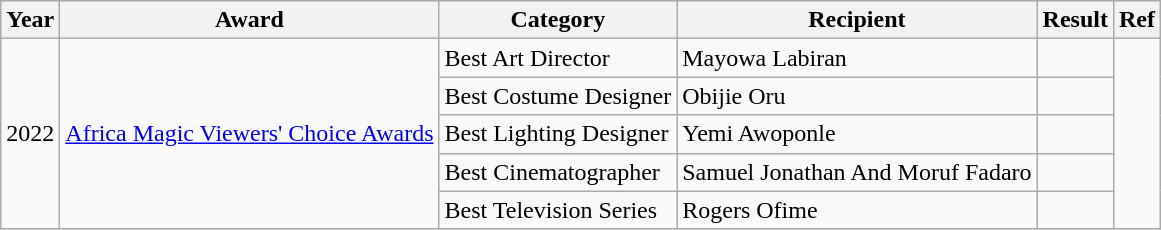<table class="wikitable">
<tr>
<th>Year</th>
<th>Award</th>
<th>Category</th>
<th>Recipient</th>
<th>Result</th>
<th>Ref</th>
</tr>
<tr>
<td rowspan="5">2022</td>
<td rowspan="5"><a href='#'>Africa Magic Viewers' Choice Awards</a></td>
<td>Best Art Director</td>
<td>Mayowa Labiran</td>
<td></td>
<td rowspan="5"></td>
</tr>
<tr>
<td>Best Costume Designer</td>
<td>Obijie Oru</td>
<td></td>
</tr>
<tr>
<td>Best Lighting Designer</td>
<td>Yemi Awoponle</td>
<td></td>
</tr>
<tr>
<td>Best Cinematographer</td>
<td>Samuel Jonathan And Moruf Fadaro</td>
<td></td>
</tr>
<tr>
<td>Best Television Series</td>
<td>Rogers Ofime</td>
<td></td>
</tr>
</table>
